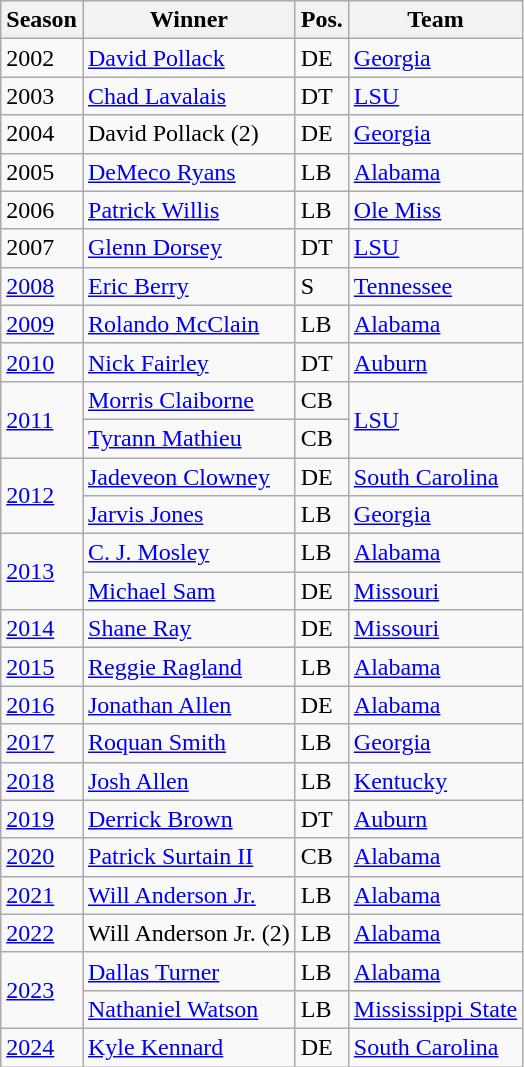<table class="wikitable sortable">
<tr>
<th>Season</th>
<th>Winner</th>
<th>Pos.</th>
<th>Team</th>
</tr>
<tr>
<td>2002</td>
<td><a href='#'>David Pollack</a></td>
<td>DE</td>
<td><a href='#'>Georgia</a></td>
</tr>
<tr>
<td>2003</td>
<td><a href='#'>Chad Lavalais</a></td>
<td>DT</td>
<td><a href='#'>LSU</a></td>
</tr>
<tr>
<td>2004</td>
<td>David Pollack (2)</td>
<td>DE</td>
<td><a href='#'>Georgia</a></td>
</tr>
<tr>
<td>2005</td>
<td><a href='#'>DeMeco Ryans</a></td>
<td>LB</td>
<td><a href='#'>Alabama</a></td>
</tr>
<tr>
<td>2006</td>
<td><a href='#'>Patrick Willis</a></td>
<td>LB</td>
<td><a href='#'>Ole Miss</a></td>
</tr>
<tr>
<td>2007</td>
<td><a href='#'>Glenn Dorsey</a></td>
<td>DT</td>
<td><a href='#'>LSU</a></td>
</tr>
<tr>
<td><a href='#'>2008</a></td>
<td><a href='#'>Eric Berry</a></td>
<td>S</td>
<td><a href='#'>Tennessee</a></td>
</tr>
<tr>
<td><a href='#'>2009</a></td>
<td><a href='#'>Rolando McClain</a></td>
<td>LB</td>
<td><a href='#'>Alabama</a></td>
</tr>
<tr>
<td><a href='#'>2010</a></td>
<td><a href='#'>Nick Fairley</a></td>
<td>DT</td>
<td><a href='#'>Auburn</a></td>
</tr>
<tr>
<td rowspan="2"><a href='#'>2011</a></td>
<td><a href='#'>Morris Claiborne</a></td>
<td>CB</td>
<td rowspan="2"><a href='#'>LSU</a></td>
</tr>
<tr>
<td><a href='#'>Tyrann Mathieu</a></td>
<td>CB</td>
</tr>
<tr>
<td rowspan="2"><a href='#'>2012</a></td>
<td><a href='#'>Jadeveon Clowney</a></td>
<td>DE</td>
<td><a href='#'>South Carolina</a></td>
</tr>
<tr>
<td><a href='#'>Jarvis Jones</a></td>
<td>LB</td>
<td><a href='#'>Georgia</a></td>
</tr>
<tr>
<td rowspan="2"><a href='#'>2013</a></td>
<td><a href='#'>C. J. Mosley</a></td>
<td>LB</td>
<td><a href='#'>Alabama</a></td>
</tr>
<tr>
<td><a href='#'>Michael Sam</a></td>
<td>DE</td>
<td><a href='#'>Missouri</a></td>
</tr>
<tr>
<td><a href='#'>2014</a></td>
<td><a href='#'>Shane Ray</a></td>
<td>DE</td>
<td><a href='#'>Missouri</a></td>
</tr>
<tr>
<td><a href='#'>2015</a></td>
<td><a href='#'>Reggie Ragland</a></td>
<td>LB</td>
<td><a href='#'>Alabama</a></td>
</tr>
<tr>
<td><a href='#'>2016</a></td>
<td><a href='#'>Jonathan Allen</a></td>
<td>DE</td>
<td><a href='#'>Alabama</a></td>
</tr>
<tr>
<td><a href='#'>2017</a></td>
<td><a href='#'>Roquan Smith</a></td>
<td>LB</td>
<td><a href='#'>Georgia</a></td>
</tr>
<tr>
<td><a href='#'>2018</a></td>
<td><a href='#'>Josh Allen</a></td>
<td>LB</td>
<td><a href='#'>Kentucky</a></td>
</tr>
<tr>
<td><a href='#'>2019</a></td>
<td><a href='#'>Derrick Brown</a></td>
<td>DT</td>
<td><a href='#'>Auburn</a></td>
</tr>
<tr>
<td><a href='#'>2020</a></td>
<td><a href='#'>Patrick Surtain II</a></td>
<td>CB</td>
<td><a href='#'>Alabama</a></td>
</tr>
<tr>
<td><a href='#'>2021</a></td>
<td><a href='#'>Will Anderson Jr.</a></td>
<td>LB</td>
<td><a href='#'>Alabama</a></td>
</tr>
<tr>
<td><a href='#'>2022</a></td>
<td>Will Anderson Jr. (2)</td>
<td>LB</td>
<td><a href='#'>Alabama</a></td>
</tr>
<tr>
<td rowspan="2"><a href='#'>2023</a></td>
<td><a href='#'>Dallas Turner</a></td>
<td>LB</td>
<td><a href='#'>Alabama</a></td>
</tr>
<tr>
<td><a href='#'>Nathaniel Watson</a></td>
<td>LB</td>
<td><a href='#'>Mississippi State</a></td>
</tr>
<tr>
<td><a href='#'>2024</a></td>
<td><a href='#'>Kyle Kennard</a></td>
<td>DE</td>
<td><a href='#'>South Carolina</a></td>
</tr>
</table>
